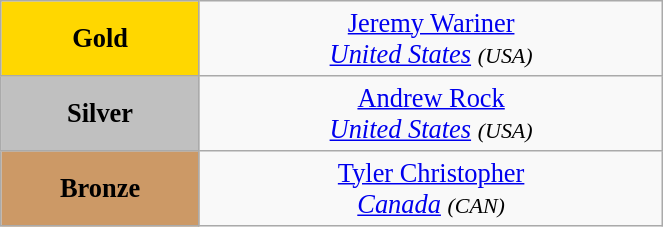<table class="wikitable" style=" text-align:center; font-size:110%;" width="35%">
<tr>
<td bgcolor="gold"><strong>Gold</strong></td>
<td> <a href='#'>Jeremy Wariner</a><br><em><a href='#'>United States</a> <small>(USA)</small></em></td>
</tr>
<tr>
<td bgcolor="silver"><strong>Silver</strong></td>
<td> <a href='#'>Andrew Rock</a><br><em><a href='#'>United States</a> <small>(USA)</small></em></td>
</tr>
<tr>
<td bgcolor="CC9966"><strong>Bronze</strong></td>
<td> <a href='#'>Tyler Christopher</a><br><em><a href='#'>Canada</a> <small>(CAN)</small></em></td>
</tr>
</table>
